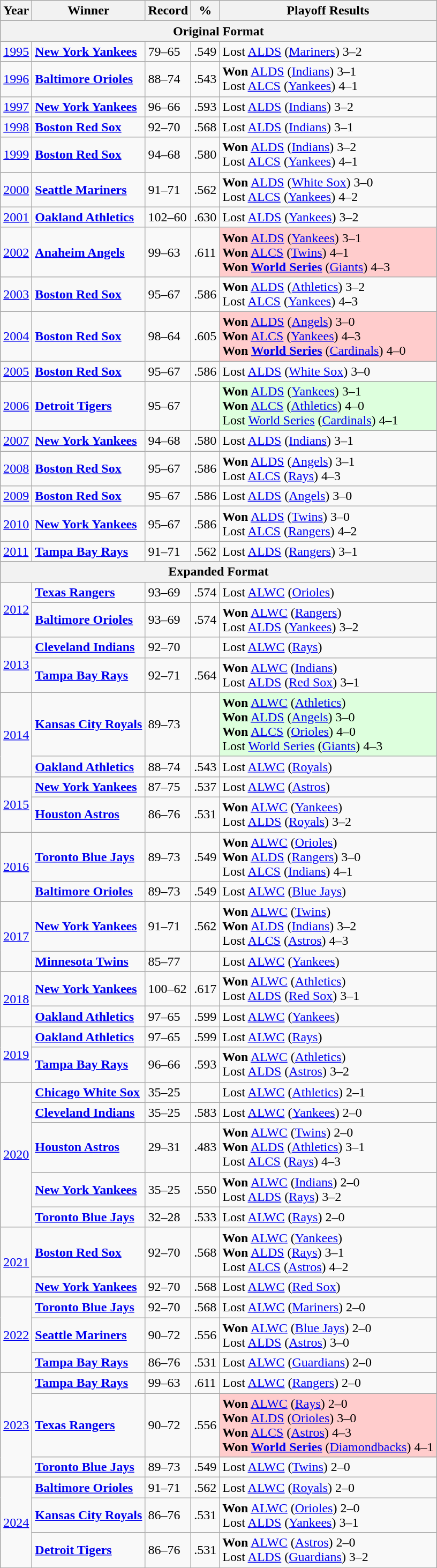<table class="wikitable">
<tr>
<th>Year</th>
<th>Winner</th>
<th>Record</th>
<th>%</th>
<th>Playoff Results</th>
</tr>
<tr>
<th colspan="5">Original Format</th>
</tr>
<tr>
<td><a href='#'>1995</a></td>
<td><strong><a href='#'>New York Yankees</a></strong></td>
<td>79–65</td>
<td>.549</td>
<td>Lost <a href='#'>ALDS</a> (<a href='#'>Mariners</a>) 3–2</td>
</tr>
<tr>
<td><a href='#'>1996</a></td>
<td><strong><a href='#'>Baltimore Orioles</a></strong></td>
<td>88–74</td>
<td>.543</td>
<td><strong>Won</strong> <a href='#'>ALDS</a> (<a href='#'>Indians</a>) 3–1<br>Lost <a href='#'>ALCS</a> (<a href='#'>Yankees</a>) 4–1</td>
</tr>
<tr>
<td><a href='#'>1997</a></td>
<td><strong><a href='#'>New York Yankees</a></strong></td>
<td>96–66</td>
<td>.593</td>
<td>Lost <a href='#'>ALDS</a> (<a href='#'>Indians</a>) 3–2</td>
</tr>
<tr>
<td><a href='#'>1998</a></td>
<td><strong><a href='#'>Boston Red Sox</a></strong></td>
<td>92–70</td>
<td>.568</td>
<td>Lost <a href='#'>ALDS</a> (<a href='#'>Indians</a>) 3–1</td>
</tr>
<tr>
<td><a href='#'>1999</a></td>
<td><strong><a href='#'>Boston Red Sox</a></strong></td>
<td>94–68</td>
<td>.580</td>
<td><strong>Won</strong> <a href='#'>ALDS</a> (<a href='#'>Indians</a>) 3–2<br>Lost <a href='#'>ALCS</a> (<a href='#'>Yankees</a>) 4–1</td>
</tr>
<tr>
<td><a href='#'>2000</a></td>
<td><strong><a href='#'>Seattle Mariners</a></strong></td>
<td>91–71</td>
<td>.562</td>
<td><strong>Won</strong> <a href='#'>ALDS</a> (<a href='#'>White Sox</a>) 3–0<br>Lost <a href='#'>ALCS</a> (<a href='#'>Yankees</a>) 4–2</td>
</tr>
<tr>
<td><a href='#'>2001</a></td>
<td><strong><a href='#'>Oakland Athletics</a></strong></td>
<td>102–60</td>
<td>.630</td>
<td>Lost <a href='#'>ALDS</a> (<a href='#'>Yankees</a>) 3–2</td>
</tr>
<tr>
<td><a href='#'>2002</a></td>
<td><strong><a href='#'>Anaheim Angels</a></strong></td>
<td>99–63</td>
<td>.611</td>
<td bgcolor="#ffcccc"><strong>Won</strong> <a href='#'>ALDS</a> (<a href='#'>Yankees</a>) 3–1<br><strong>Won</strong> <a href='#'>ALCS</a> (<a href='#'>Twins</a>) 4–1<br><strong>Won <a href='#'>World Series</a></strong> (<a href='#'>Giants</a>) 4–3</td>
</tr>
<tr>
<td><a href='#'>2003</a></td>
<td><strong><a href='#'>Boston Red Sox</a></strong></td>
<td>95–67</td>
<td>.586</td>
<td><strong>Won</strong> <a href='#'>ALDS</a> (<a href='#'>Athletics</a>) 3–2<br>Lost <a href='#'>ALCS</a> (<a href='#'>Yankees</a>) 4–3</td>
</tr>
<tr>
<td><a href='#'>2004</a></td>
<td><strong><a href='#'>Boston Red Sox</a></strong></td>
<td>98–64</td>
<td>.605</td>
<td bgcolor="#ffcccc"><strong>Won</strong> <a href='#'>ALDS</a> (<a href='#'>Angels</a>) 3–0<br><strong>Won</strong> <a href='#'>ALCS</a> (<a href='#'>Yankees</a>) 4–3<br><strong>Won <a href='#'>World Series</a></strong> (<a href='#'>Cardinals</a>) 4–0</td>
</tr>
<tr>
<td><a href='#'>2005</a></td>
<td><strong><a href='#'>Boston Red Sox</a></strong></td>
<td>95–67</td>
<td>.586</td>
<td>Lost <a href='#'>ALDS</a> (<a href='#'>White Sox</a>) 3–0</td>
</tr>
<tr>
<td><a href='#'>2006</a></td>
<td><strong><a href='#'>Detroit Tigers</a></strong></td>
<td>95–67</td>
<td></td>
<td bgcolor="#ddffdd"><strong>Won</strong> <a href='#'>ALDS</a> (<a href='#'>Yankees</a>) 3–1<br><strong>Won</strong> <a href='#'>ALCS</a> (<a href='#'>Athletics</a>) 4–0<br>Lost <a href='#'>World Series</a> (<a href='#'>Cardinals</a>) 4–1</td>
</tr>
<tr>
<td><a href='#'>2007</a></td>
<td><strong><a href='#'>New York Yankees</a></strong></td>
<td>94–68</td>
<td>.580</td>
<td>Lost <a href='#'>ALDS</a> (<a href='#'>Indians</a>) 3–1</td>
</tr>
<tr>
<td><a href='#'>2008</a></td>
<td><strong><a href='#'>Boston Red Sox</a></strong></td>
<td>95–67</td>
<td>.586</td>
<td><strong>Won</strong> <a href='#'>ALDS</a> (<a href='#'>Angels</a>) 3–1<br>Lost <a href='#'>ALCS</a> (<a href='#'>Rays</a>) 4–3</td>
</tr>
<tr>
<td><a href='#'>2009</a></td>
<td><strong><a href='#'>Boston Red Sox</a></strong></td>
<td>95–67</td>
<td>.586</td>
<td>Lost <a href='#'>ALDS</a> (<a href='#'>Angels</a>) 3–0</td>
</tr>
<tr>
<td><a href='#'>2010</a></td>
<td><strong><a href='#'>New York Yankees</a></strong></td>
<td>95–67</td>
<td>.586</td>
<td><strong>Won</strong> <a href='#'>ALDS</a> (<a href='#'>Twins</a>) 3–0<br>Lost <a href='#'>ALCS</a> (<a href='#'>Rangers</a>) 4–2</td>
</tr>
<tr>
<td><a href='#'>2011</a></td>
<td><strong><a href='#'>Tampa Bay Rays</a></strong></td>
<td>91–71</td>
<td>.562</td>
<td>Lost <a href='#'>ALDS</a> (<a href='#'>Rangers</a>) 3–1</td>
</tr>
<tr>
<th colspan="5">Expanded Format</th>
</tr>
<tr>
<td rowspan=2><a href='#'>2012</a></td>
<td><strong><a href='#'>Texas Rangers</a></strong></td>
<td>93–69</td>
<td>.574</td>
<td>Lost <a href='#'>ALWC</a> (<a href='#'>Orioles</a>)</td>
</tr>
<tr>
<td><strong><a href='#'>Baltimore Orioles</a></strong></td>
<td>93–69</td>
<td>.574</td>
<td><strong>Won</strong> <a href='#'>ALWC</a> (<a href='#'>Rangers</a>)<br>Lost <a href='#'>ALDS</a> (<a href='#'>Yankees</a>) 3–2</td>
</tr>
<tr>
<td rowspan=2><a href='#'>2013</a></td>
<td><strong><a href='#'>Cleveland Indians</a></strong></td>
<td>92–70</td>
<td></td>
<td>Lost <a href='#'>ALWC</a> (<a href='#'>Rays</a>)</td>
</tr>
<tr>
<td><strong><a href='#'>Tampa Bay Rays</a></strong></td>
<td>92–71</td>
<td>.564</td>
<td><strong>Won</strong> <a href='#'>ALWC</a> (<a href='#'>Indians</a>)<br>Lost <a href='#'>ALDS</a> (<a href='#'>Red Sox</a>) 3–1</td>
</tr>
<tr>
<td rowspan=2><a href='#'>2014</a></td>
<td><strong><a href='#'>Kansas City Royals</a></strong></td>
<td>89–73</td>
<td></td>
<td bgcolor="#ddffdd"><strong>Won</strong> <a href='#'>ALWC</a> (<a href='#'>Athletics</a>)<br><strong>Won</strong> <a href='#'>ALDS</a> (<a href='#'>Angels</a>) 3–0<br><strong>Won</strong> <a href='#'>ALCS</a> (<a href='#'>Orioles</a>) 4–0<br>Lost <a href='#'>World Series</a> (<a href='#'>Giants</a>) 4–3</td>
</tr>
<tr>
<td><strong><a href='#'>Oakland Athletics</a></strong></td>
<td>88–74</td>
<td>.543</td>
<td>Lost <a href='#'>ALWC</a> (<a href='#'>Royals</a>)</td>
</tr>
<tr>
<td rowspan=2><a href='#'>2015</a></td>
<td><strong><a href='#'>New York Yankees</a></strong></td>
<td>87–75</td>
<td>.537</td>
<td>Lost <a href='#'>ALWC</a> (<a href='#'>Astros</a>)</td>
</tr>
<tr>
<td><strong><a href='#'>Houston Astros</a></strong></td>
<td>86–76</td>
<td>.531</td>
<td><strong>Won</strong> <a href='#'>ALWC</a> (<a href='#'>Yankees</a>)<br>Lost <a href='#'>ALDS</a> (<a href='#'>Royals</a>) 3–2</td>
</tr>
<tr>
<td rowspan=2><a href='#'>2016</a></td>
<td><strong><a href='#'>Toronto Blue Jays</a></strong></td>
<td>89–73</td>
<td>.549</td>
<td><strong>Won</strong> <a href='#'>ALWC</a> (<a href='#'>Orioles</a>)<br><strong>Won</strong> <a href='#'>ALDS</a> (<a href='#'>Rangers</a>) 3–0<br>Lost <a href='#'>ALCS</a> (<a href='#'>Indians</a>) 4–1</td>
</tr>
<tr>
<td><strong><a href='#'>Baltimore Orioles</a></strong></td>
<td>89–73</td>
<td>.549</td>
<td>Lost <a href='#'>ALWC</a> (<a href='#'>Blue Jays</a>)</td>
</tr>
<tr>
<td rowspan=2><a href='#'>2017</a></td>
<td><strong><a href='#'>New York Yankees</a></strong></td>
<td>91–71</td>
<td>.562</td>
<td><strong>Won</strong> <a href='#'>ALWC</a> (<a href='#'>Twins</a>)<br><strong>Won</strong> <a href='#'>ALDS</a> (<a href='#'>Indians</a>) 3–2<br>Lost <a href='#'>ALCS</a> (<a href='#'>Astros</a>) 4–3</td>
</tr>
<tr>
<td><strong><a href='#'>Minnesota Twins</a></strong></td>
<td>85–77</td>
<td></td>
<td>Lost <a href='#'>ALWC</a> (<a href='#'>Yankees</a>)</td>
</tr>
<tr>
<td rowspan=2><a href='#'>2018</a></td>
<td><strong><a href='#'>New York Yankees</a></strong></td>
<td>100–62</td>
<td>.617</td>
<td><strong>Won</strong> <a href='#'>ALWC</a> (<a href='#'>Athletics</a>)<br>Lost <a href='#'>ALDS</a> (<a href='#'>Red Sox</a>) 3–1</td>
</tr>
<tr>
<td><strong><a href='#'>Oakland Athletics</a></strong></td>
<td>97–65</td>
<td>.599</td>
<td>Lost <a href='#'>ALWC</a> (<a href='#'>Yankees</a>)</td>
</tr>
<tr>
<td rowspan=2><a href='#'>2019</a></td>
<td><strong><a href='#'>Oakland Athletics</a></strong></td>
<td>97–65</td>
<td>.599</td>
<td>Lost <a href='#'>ALWC</a> (<a href='#'>Rays</a>)</td>
</tr>
<tr>
<td><strong><a href='#'>Tampa Bay Rays</a></strong></td>
<td>96–66</td>
<td>.593</td>
<td><strong>Won</strong> <a href='#'>ALWC</a> (<a href='#'>Athletics</a>)<br>Lost <a href='#'>ALDS</a> (<a href='#'>Astros</a>) 3–2</td>
</tr>
<tr>
<td rowspan=5><a href='#'>2020</a></td>
<td><strong><a href='#'>Chicago White Sox</a></strong></td>
<td>35–25</td>
<td></td>
<td>Lost <a href='#'>ALWC</a> (<a href='#'>Athletics</a>) 2–1</td>
</tr>
<tr>
<td><strong><a href='#'>Cleveland Indians</a></strong></td>
<td>35–25</td>
<td>.583</td>
<td>Lost <a href='#'>ALWC</a> (<a href='#'>Yankees</a>) 2–0</td>
</tr>
<tr>
<td><strong><a href='#'>Houston Astros</a></strong></td>
<td>29–31</td>
<td>.483</td>
<td><strong>Won</strong> <a href='#'>ALWC</a> (<a href='#'>Twins</a>) 2–0<br><strong>Won</strong> <a href='#'>ALDS</a> (<a href='#'>Athletics</a>) 3–1<br>Lost <a href='#'>ALCS</a> (<a href='#'>Rays</a>) 4–3</td>
</tr>
<tr>
<td><strong><a href='#'>New York Yankees</a></strong></td>
<td>35–25</td>
<td>.550</td>
<td><strong>Won</strong> <a href='#'>ALWC</a> (<a href='#'>Indians</a>) 2–0<br>Lost <a href='#'>ALDS</a> (<a href='#'>Rays</a>) 3–2</td>
</tr>
<tr>
<td><strong><a href='#'>Toronto Blue Jays</a></strong></td>
<td>32–28</td>
<td>.533</td>
<td>Lost <a href='#'>ALWC</a> (<a href='#'>Rays</a>) 2–0</td>
</tr>
<tr>
<td rowspan=2><a href='#'>2021</a></td>
<td><strong><a href='#'>Boston Red Sox</a></strong></td>
<td>92–70</td>
<td>.568</td>
<td><strong>Won</strong> <a href='#'>ALWC</a> (<a href='#'>Yankees</a>)<br><strong>Won</strong> <a href='#'>ALDS</a> (<a href='#'>Rays</a>) 3–1<br>Lost <a href='#'>ALCS</a> (<a href='#'>Astros</a>) 4–2</td>
</tr>
<tr>
<td><strong><a href='#'>New York Yankees</a></strong></td>
<td>92–70</td>
<td>.568</td>
<td>Lost <a href='#'>ALWC</a> (<a href='#'>Red Sox</a>)</td>
</tr>
<tr>
<td rowspan=3><a href='#'>2022</a></td>
<td><strong><a href='#'>Toronto Blue Jays</a></strong></td>
<td>92–70</td>
<td>.568</td>
<td>Lost <a href='#'>ALWC</a> (<a href='#'>Mariners</a>) 2–0</td>
</tr>
<tr>
<td><strong><a href='#'>Seattle Mariners</a></strong></td>
<td>90–72</td>
<td>.556</td>
<td><strong>Won</strong> <a href='#'>ALWC</a> (<a href='#'>Blue Jays</a>) 2–0<br>Lost <a href='#'>ALDS</a> (<a href='#'>Astros</a>) 3–0</td>
</tr>
<tr>
<td><strong><a href='#'>Tampa Bay Rays</a></strong></td>
<td>86–76</td>
<td>.531</td>
<td>Lost <a href='#'>ALWC</a> (<a href='#'>Guardians</a>) 2–0</td>
</tr>
<tr>
<td rowspan=3><a href='#'>2023</a></td>
<td><strong><a href='#'>Tampa Bay Rays</a></strong></td>
<td>99–63</td>
<td>.611</td>
<td>Lost <a href='#'>ALWC</a> (<a href='#'>Rangers</a>) 2–0</td>
</tr>
<tr>
<td><strong><a href='#'>Texas Rangers</a></strong></td>
<td>90–72</td>
<td>.556</td>
<td bgcolor="#ffcccc"><strong>Won</strong> <a href='#'>ALWC</a> (<a href='#'>Rays</a>) 2–0<br><strong>Won</strong> <a href='#'>ALDS</a> (<a href='#'>Orioles</a>) 3–0<br><strong>Won</strong> <a href='#'>ALCS</a> (<a href='#'>Astros</a>) 4–3<br><strong>Won <a href='#'>World Series</a></strong> (<a href='#'>Diamondbacks</a>) 4–1</td>
</tr>
<tr>
<td><strong><a href='#'>Toronto Blue Jays</a></strong></td>
<td>89–73</td>
<td>.549</td>
<td>Lost <a href='#'>ALWC</a> (<a href='#'>Twins</a>) 2–0</td>
</tr>
<tr>
<td rowspan=3><a href='#'>2024</a></td>
<td><strong><a href='#'>Baltimore Orioles</a></strong></td>
<td>91–71</td>
<td>.562</td>
<td>Lost <a href='#'>ALWC</a> (<a href='#'>Royals</a>) 2–0</td>
</tr>
<tr>
<td><strong><a href='#'>Kansas City Royals</a></strong></td>
<td>86–76</td>
<td>.531</td>
<td><strong>Won</strong> <a href='#'>ALWC</a> (<a href='#'>Orioles</a>) 2–0<br>Lost <a href='#'>ALDS</a> (<a href='#'>Yankees</a>) 3–1</td>
</tr>
<tr>
<td><strong><a href='#'>Detroit Tigers</a></strong></td>
<td>86–76</td>
<td>.531</td>
<td><strong>Won</strong> <a href='#'>ALWC</a> (<a href='#'>Astros</a>) 2–0<br>Lost <a href='#'>ALDS</a> (<a href='#'>Guardians</a>) 3–2</td>
</tr>
</table>
